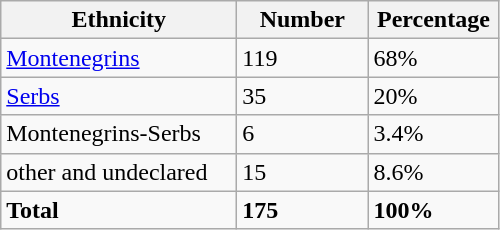<table class="wikitable">
<tr>
<th width="150px">Ethnicity</th>
<th width="80px">Number</th>
<th width="80px">Percentage</th>
</tr>
<tr>
<td><a href='#'>Montenegrins</a></td>
<td>119</td>
<td>68%</td>
</tr>
<tr>
<td><a href='#'>Serbs</a></td>
<td>35</td>
<td>20%</td>
</tr>
<tr>
<td>Montenegrins-Serbs</td>
<td>6</td>
<td>3.4%</td>
</tr>
<tr>
<td>other and undeclared</td>
<td>15</td>
<td>8.6%</td>
</tr>
<tr>
<td><strong>Total</strong></td>
<td><strong>175</strong></td>
<td><strong>100%</strong></td>
</tr>
</table>
